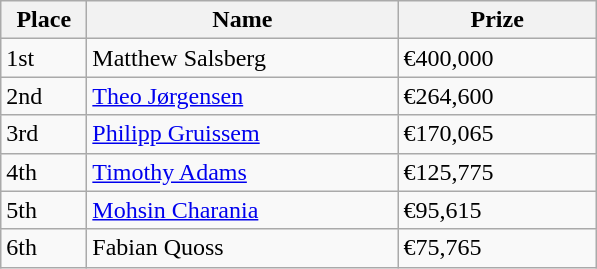<table class="wikitable">
<tr>
<th style="width:50px;">Place</th>
<th style="width:200px;">Name</th>
<th style="width:125px;">Prize</th>
</tr>
<tr>
<td>1st</td>
<td> Matthew Salsberg</td>
<td>€400,000</td>
</tr>
<tr>
<td>2nd</td>
<td> <a href='#'>Theo Jørgensen</a></td>
<td>€264,600</td>
</tr>
<tr>
<td>3rd</td>
<td> <a href='#'>Philipp Gruissem</a></td>
<td>€170,065</td>
</tr>
<tr>
<td>4th</td>
<td> <a href='#'>Timothy Adams</a></td>
<td>€125,775</td>
</tr>
<tr>
<td>5th</td>
<td> <a href='#'>Mohsin Charania</a></td>
<td>€95,615</td>
</tr>
<tr>
<td>6th</td>
<td> Fabian Quoss</td>
<td>€75,765</td>
</tr>
</table>
